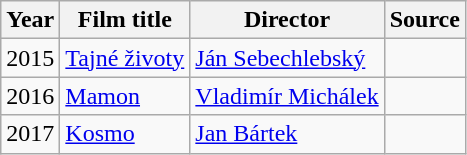<table class="wikitable sortable">
<tr>
<th>Year</th>
<th>Film title</th>
<th>Director</th>
<th>Source</th>
</tr>
<tr>
<td>2015</td>
<td><a href='#'>Tajné životy</a></td>
<td><a href='#'>Ján Sebechlebský</a></td>
<td></td>
</tr>
<tr>
<td>2016</td>
<td><a href='#'>Mamon</a></td>
<td><a href='#'>Vladimír Michálek</a></td>
<td></td>
</tr>
<tr>
<td>2017</td>
<td><a href='#'>Kosmo</a></td>
<td><a href='#'>Jan Bártek</a></td>
<td></td>
</tr>
</table>
